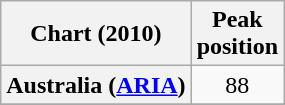<table class="wikitable plainrowheaders" style="text-align:center;">
<tr>
<th scope="col">Chart (2010)</th>
<th scope="col">Peak<br>position</th>
</tr>
<tr>
<th scope="row">Australia (<a href='#'>ARIA</a>)</th>
<td>88</td>
</tr>
<tr>
</tr>
</table>
